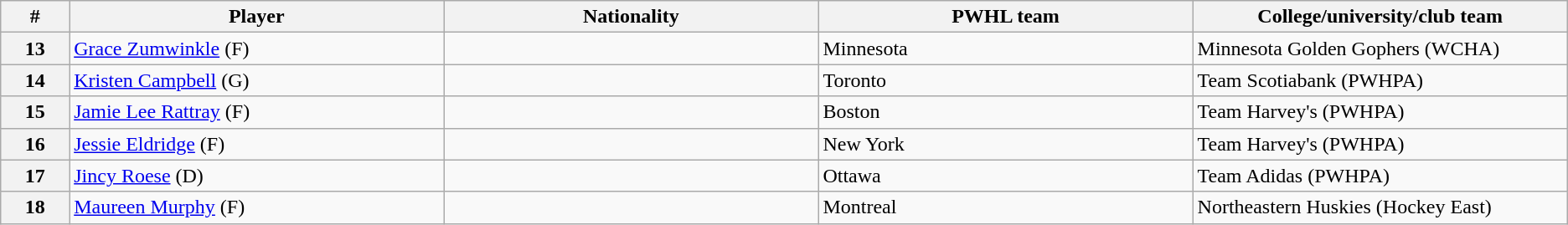<table class="wikitable">
<tr>
<th style="width:2.75%;">#</th>
<th style="width:15.0%;">Player</th>
<th style="width:15.0%;">Nationality</th>
<th style="width:15.0%;">PWHL team</th>
<th style="width:15.0%;">College/university/club team</th>
</tr>
<tr>
<th>13</th>
<td><a href='#'>Grace Zumwinkle</a> (F)</td>
<td></td>
<td>Minnesota</td>
<td>Minnesota Golden Gophers (WCHA)</td>
</tr>
<tr>
<th>14</th>
<td><a href='#'>Kristen Campbell</a> (G)</td>
<td></td>
<td>Toronto</td>
<td>Team Scotiabank (PWHPA)</td>
</tr>
<tr>
<th>15</th>
<td><a href='#'>Jamie Lee Rattray</a> (F)</td>
<td></td>
<td>Boston</td>
<td>Team Harvey's (PWHPA)</td>
</tr>
<tr>
<th>16</th>
<td><a href='#'>Jessie Eldridge</a> (F)</td>
<td></td>
<td>New York</td>
<td>Team Harvey's (PWHPA)</td>
</tr>
<tr>
<th>17</th>
<td><a href='#'>Jincy Roese</a> (D)</td>
<td></td>
<td>Ottawa</td>
<td>Team Adidas (PWHPA)</td>
</tr>
<tr>
<th>18</th>
<td><a href='#'>Maureen Murphy</a> (F)</td>
<td></td>
<td>Montreal</td>
<td>Northeastern Huskies (Hockey East)</td>
</tr>
</table>
